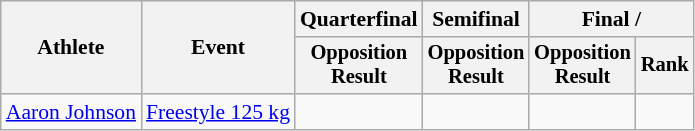<table class=wikitable style=font-size:90%;text-align:center>
<tr>
<th rowspan=2>Athlete</th>
<th rowspan=2>Event</th>
<th>Quarterfinal</th>
<th>Semifinal</th>
<th colspan=2>Final / </th>
</tr>
<tr style=font-size:95%>
<th>Opposition<br>Result</th>
<th>Opposition<br>Result</th>
<th>Opposition<br>Result</th>
<th>Rank</th>
</tr>
<tr>
<td align=left><a href='#'>Aaron Johnson</a></td>
<td align=left><a href='#'>Freestyle 125 kg</a></td>
<td></td>
<td></td>
<td></td>
<td></td>
</tr>
</table>
